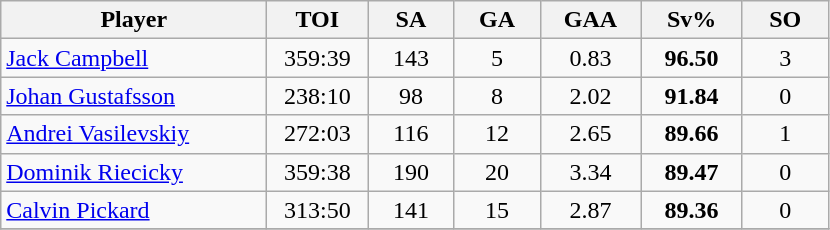<table class="wikitable sortable" style="text-align:center;">
<tr>
<th width="170px">Player</th>
<th width="60px">TOI</th>
<th width="50px">SA</th>
<th width="50px">GA</th>
<th width="60px">GAA</th>
<th width="60px">Sv%</th>
<th width="50px">SO</th>
</tr>
<tr>
<td style="text-align:left;"> <a href='#'>Jack Campbell</a></td>
<td>359:39</td>
<td>143</td>
<td>5</td>
<td>0.83</td>
<td><strong>96.50</strong></td>
<td>3</td>
</tr>
<tr>
<td style="text-align:left;"> <a href='#'>Johan Gustafsson</a></td>
<td>238:10</td>
<td>98</td>
<td>8</td>
<td>2.02</td>
<td><strong>91.84</strong></td>
<td>0</td>
</tr>
<tr>
<td style="text-align:left;"> <a href='#'>Andrei Vasilevskiy</a></td>
<td>272:03</td>
<td>116</td>
<td>12</td>
<td>2.65</td>
<td><strong>89.66</strong></td>
<td>1</td>
</tr>
<tr>
<td style="text-align:left;"> <a href='#'>Dominik Riecicky</a></td>
<td>359:38</td>
<td>190</td>
<td>20</td>
<td>3.34</td>
<td><strong>89.47</strong></td>
<td>0</td>
</tr>
<tr>
<td style="text-align:left;"> <a href='#'>Calvin Pickard</a></td>
<td>313:50</td>
<td>141</td>
<td>15</td>
<td>2.87</td>
<td><strong>89.36</strong></td>
<td>0</td>
</tr>
<tr>
</tr>
</table>
